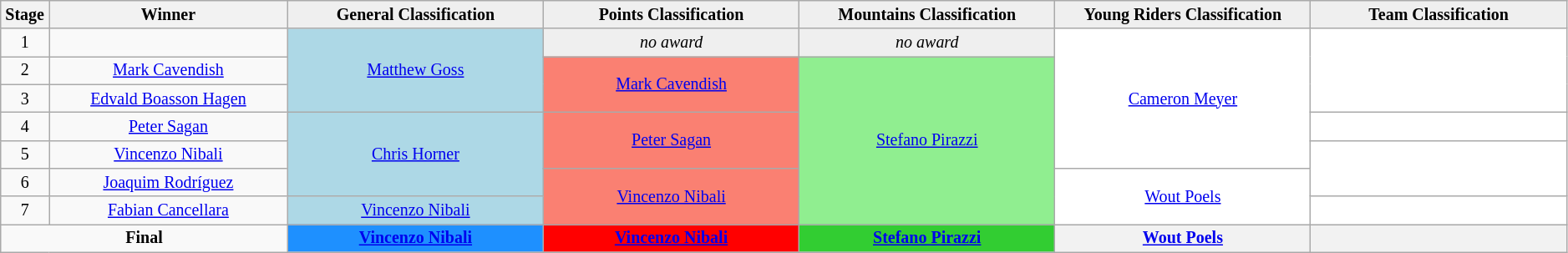<table class="wikitable" style="text-align: center; font-size:smaller;">
<tr>
<th width="1%">Stage</th>
<th width="14%">Winner</th>
<th style="background:#EFEFEF;" width="15%">General Classification<br></th>
<th style="background:#EFEFEF;" width="15%">Points Classification<br></th>
<th style="background:#EFEFEF;" width="15%">Mountains Classification<br></th>
<th style="background:#EFEFEF;" width="15%">Young Riders Classification<br></th>
<th style="background:#EFEFEF;" width="15%">Team Classification</th>
</tr>
<tr>
<td>1</td>
<td></td>
<td style="background-color:lightblue;" rowspan=3><a href='#'>Matthew Goss</a></td>
<td style="background-color:#EFEFEF;"><em>no award</em></td>
<td style="background-color:#EFEFEF;"><em>no award</em></td>
<td style="background-color:white;" rowspan=5><a href='#'>Cameron Meyer</a></td>
<td style="background-color:white;" rowspan=3></td>
</tr>
<tr>
<td>2</td>
<td><a href='#'>Mark Cavendish</a></td>
<td style="background-color:salmon" rowspan=2><a href='#'>Mark Cavendish</a></td>
<td style="background-color:lightgreen" rowspan=6><a href='#'>Stefano Pirazzi</a></td>
</tr>
<tr>
<td>3</td>
<td><a href='#'>Edvald Boasson Hagen</a></td>
</tr>
<tr>
<td>4</td>
<td><a href='#'>Peter Sagan</a></td>
<td style="background-color:lightblue;" rowspan=3><a href='#'>Chris Horner</a></td>
<td style="background-color:salmon" rowspan=2><a href='#'>Peter Sagan</a></td>
<td style="background-color:white;"></td>
</tr>
<tr>
<td>5</td>
<td><a href='#'>Vincenzo Nibali</a></td>
<td style="background-color:white;" rowspan=2></td>
</tr>
<tr>
<td>6</td>
<td><a href='#'>Joaquim Rodríguez</a></td>
<td style="background-color:salmon" rowspan=2><a href='#'>Vincenzo Nibali</a></td>
<td style="background-color:white;" rowspan=2><a href='#'>Wout Poels</a></td>
</tr>
<tr>
<td>7</td>
<td><a href='#'>Fabian Cancellara</a></td>
<td style="background-color:lightblue;"><a href='#'>Vincenzo Nibali</a></td>
<td style="background-color:white;"></td>
</tr>
<tr>
<td colspan="2"><strong>Final</strong><br></td>
<th style="background-color:dodgerblue;"><a href='#'>Vincenzo Nibali</a></th>
<th style="background-color:red;"><a href='#'>Vincenzo Nibali</a></th>
<th style="background-color:limegreen;"><a href='#'>Stefano Pirazzi</a></th>
<th style="background-color:offwhite;"><a href='#'>Wout Poels</a></th>
<th style="background-color:offwhite;"></th>
</tr>
</table>
